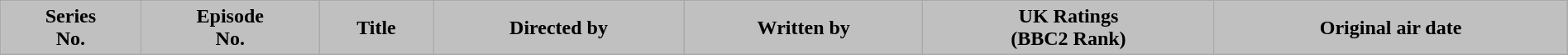<table class="wikitable plainrowheaders" width="100%">
<tr>
<th style="background-color: #C0C0C0;">Series<br>No.</th>
<th style="background-color: #C0C0C0;">Episode<br>No.</th>
<th style="background-color: #C0C0C0;">Title</th>
<th style="background-color: #C0C0C0;">Directed by</th>
<th style="background-color: #C0C0C0;">Written by </th>
<th style="background-color: #C0C0C0;">UK Ratings<br>(BBC2 Rank)</th>
<th style="background-color: #C0C0C0;">Original air date<br>






</th>
</tr>
</table>
